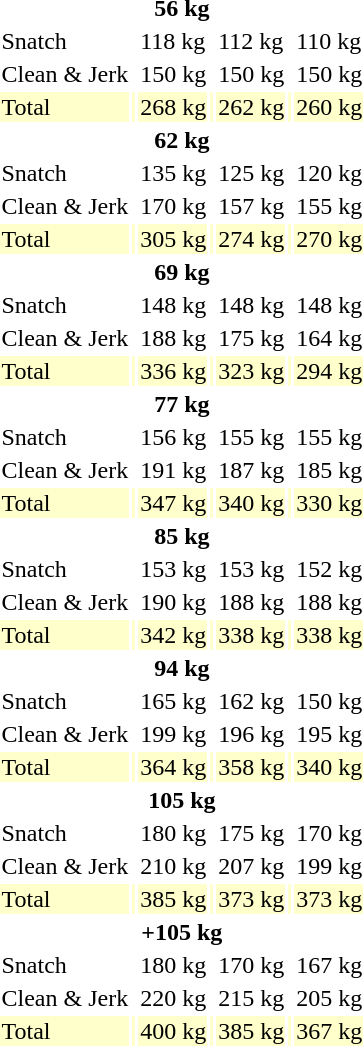<table>
<tr>
<th colspan=7>56 kg</th>
</tr>
<tr>
<td>Snatch</td>
<td></td>
<td>118 kg</td>
<td></td>
<td>112 kg</td>
<td></td>
<td>110 kg</td>
</tr>
<tr>
<td>Clean & Jerk</td>
<td></td>
<td>150 kg</td>
<td></td>
<td>150 kg</td>
<td></td>
<td>150 kg</td>
</tr>
<tr bgcolor=ffffcc>
<td>Total</td>
<td></td>
<td>268 kg</td>
<td></td>
<td>262 kg</td>
<td></td>
<td>260 kg</td>
</tr>
<tr>
<th colspan=7>62 kg</th>
</tr>
<tr>
<td>Snatch</td>
<td></td>
<td>135 kg</td>
<td></td>
<td>125 kg</td>
<td></td>
<td>120 kg</td>
</tr>
<tr>
<td>Clean & Jerk</td>
<td></td>
<td>170 kg</td>
<td></td>
<td>157 kg</td>
<td></td>
<td>155 kg</td>
</tr>
<tr bgcolor=ffffcc>
<td>Total</td>
<td></td>
<td>305 kg</td>
<td></td>
<td>274 kg</td>
<td></td>
<td>270 kg</td>
</tr>
<tr>
<th colspan=7>69 kg</th>
</tr>
<tr>
<td>Snatch</td>
<td></td>
<td>148 kg</td>
<td></td>
<td>148 kg</td>
<td></td>
<td>148 kg</td>
</tr>
<tr>
<td>Clean & Jerk</td>
<td></td>
<td>188 kg</td>
<td></td>
<td>175 kg</td>
<td></td>
<td>164 kg</td>
</tr>
<tr bgcolor=ffffcc>
<td>Total</td>
<td></td>
<td>336 kg</td>
<td></td>
<td>323 kg</td>
<td></td>
<td>294 kg</td>
</tr>
<tr>
<th colspan=7>77 kg</th>
</tr>
<tr>
<td>Snatch</td>
<td></td>
<td>156 kg</td>
<td></td>
<td>155 kg</td>
<td></td>
<td>155 kg</td>
</tr>
<tr>
<td>Clean & Jerk</td>
<td></td>
<td>191 kg</td>
<td></td>
<td>187 kg</td>
<td></td>
<td>185 kg</td>
</tr>
<tr bgcolor=ffffcc>
<td>Total</td>
<td></td>
<td>347 kg</td>
<td></td>
<td>340 kg</td>
<td></td>
<td>330 kg</td>
</tr>
<tr>
<th colspan=7>85 kg</th>
</tr>
<tr>
<td>Snatch</td>
<td></td>
<td>153 kg</td>
<td></td>
<td>153 kg</td>
<td></td>
<td>152 kg</td>
</tr>
<tr>
<td>Clean & Jerk</td>
<td></td>
<td>190 kg</td>
<td></td>
<td>188 kg</td>
<td></td>
<td>188 kg</td>
</tr>
<tr bgcolor=ffffcc>
<td>Total</td>
<td></td>
<td>342 kg</td>
<td></td>
<td>338 kg</td>
<td></td>
<td>338 kg</td>
</tr>
<tr>
<th colspan=7>94 kg</th>
</tr>
<tr>
<td>Snatch</td>
<td></td>
<td>165 kg</td>
<td></td>
<td>162 kg</td>
<td></td>
<td>150 kg</td>
</tr>
<tr>
<td>Clean & Jerk</td>
<td></td>
<td>199 kg</td>
<td></td>
<td>196 kg</td>
<td></td>
<td>195 kg</td>
</tr>
<tr bgcolor=ffffcc>
<td>Total</td>
<td></td>
<td>364 kg</td>
<td></td>
<td>358 kg</td>
<td></td>
<td>340 kg</td>
</tr>
<tr>
<th colspan=7>105 kg</th>
</tr>
<tr>
<td>Snatch</td>
<td></td>
<td>180 kg</td>
<td></td>
<td>175 kg</td>
<td></td>
<td>170 kg</td>
</tr>
<tr>
<td>Clean & Jerk</td>
<td></td>
<td>210 kg</td>
<td></td>
<td>207 kg</td>
<td></td>
<td>199 kg</td>
</tr>
<tr bgcolor=ffffcc>
<td>Total</td>
<td></td>
<td>385 kg</td>
<td></td>
<td>373 kg</td>
<td></td>
<td>373 kg</td>
</tr>
<tr>
<th colspan=7>+105 kg</th>
</tr>
<tr>
<td>Snatch</td>
<td></td>
<td>180 kg</td>
<td></td>
<td>170 kg</td>
<td></td>
<td>167 kg</td>
</tr>
<tr>
<td>Clean & Jerk</td>
<td></td>
<td>220 kg</td>
<td></td>
<td>215 kg</td>
<td></td>
<td>205 kg</td>
</tr>
<tr bgcolor=ffffcc>
<td>Total</td>
<td></td>
<td>400 kg</td>
<td></td>
<td>385 kg</td>
<td></td>
<td>367 kg</td>
</tr>
</table>
